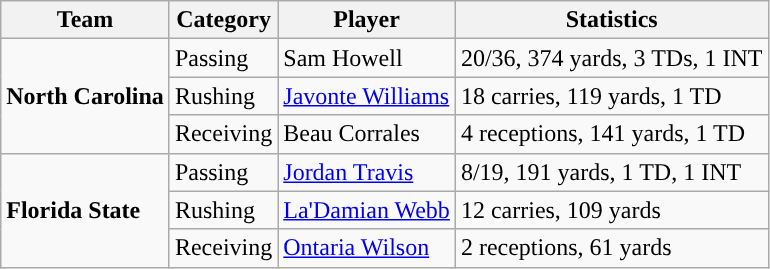<table class="wikitable" style="float: left;">
<tr>
<th>Team</th>
<th>Category</th>
<th>Player</th>
<th>Statistics</th>
</tr>
<tr>
<td rowspan=3><strong>North Carolina</strong></td>
<td>Passing</td>
<td>Sam Howell</td>
<td>20/36, 374 yards, 3 TDs, 1 INT</td>
</tr>
<tr>
<td>Rushing</td>
<td><a href='#'>Javonte Williams</a></td>
<td>18 carries, 119 yards, 1 TD</td>
</tr>
<tr>
<td>Receiving</td>
<td>Beau Corrales</td>
<td>4 receptions, 141 yards, 1 TD</td>
</tr>
<tr>
<td rowspan=3><strong>Florida State</strong></td>
<td>Passing</td>
<td><a href='#'>Jordan Travis</a></td>
<td>8/19, 191 yards, 1 TD, 1 INT</td>
</tr>
<tr>
<td>Rushing</td>
<td><a href='#'>La'Damian Webb</a></td>
<td>12 carries, 109 yards</td>
</tr>
<tr>
<td>Receiving</td>
<td><a href='#'>Ontaria Wilson</a></td>
<td>2 receptions, 61 yards</td>
</tr>
</table>
